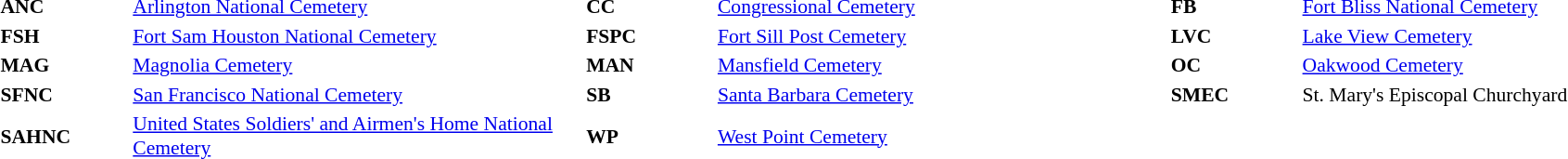<table width="100%" style="text-align:left; font-size:90%">
<tr>
<th scope="col" width="15">ANC</th>
<td scope="row" width="180"><a href='#'>Arlington National Cemetery</a></td>
<th scope="col" width="15">CC</th>
<td scope="row" width="180"><a href='#'>Congressional Cemetery</a></td>
<th scope="col" width="15">FB</th>
<td width="180"><a href='#'>Fort Bliss National Cemetery</a></td>
</tr>
<tr>
<th>FSH</th>
<td scope="row" width="180"><a href='#'>Fort Sam Houston National Cemetery</a></td>
<th>FSPC</th>
<td scope="row"><a href='#'>Fort Sill Post Cemetery</a></td>
<th>LVC</th>
<td scope="row" width="180"><a href='#'>Lake View Cemetery</a></td>
</tr>
<tr>
<th>MAG</th>
<td scope="row" width="180"><a href='#'>Magnolia Cemetery</a></td>
<th>MAN</th>
<td scope="row"><a href='#'>Mansfield Cemetery</a></td>
<th>OC</th>
<td scope="row"><a href='#'>Oakwood Cemetery</a></td>
</tr>
<tr>
<th>SFNC</th>
<td scope="row" width="180"><a href='#'>San Francisco National Cemetery</a></td>
<th>SB</th>
<td scope="row" width="180"><a href='#'>Santa Barbara Cemetery</a></td>
<th scope="col" width="50">SMEC</th>
<td scope="row" width="180">St. Mary's Episcopal Churchyard</td>
</tr>
<tr>
<th scope="col" width="50">SAHNC</th>
<td scope="row" width="180"><a href='#'>United States Soldiers' and Airmen's Home National Cemetery</a></td>
<th scope="col" width="50">WP</th>
<td scope="row" width="180"><a href='#'>West Point Cemetery</a></td>
</tr>
<tr>
</tr>
</table>
